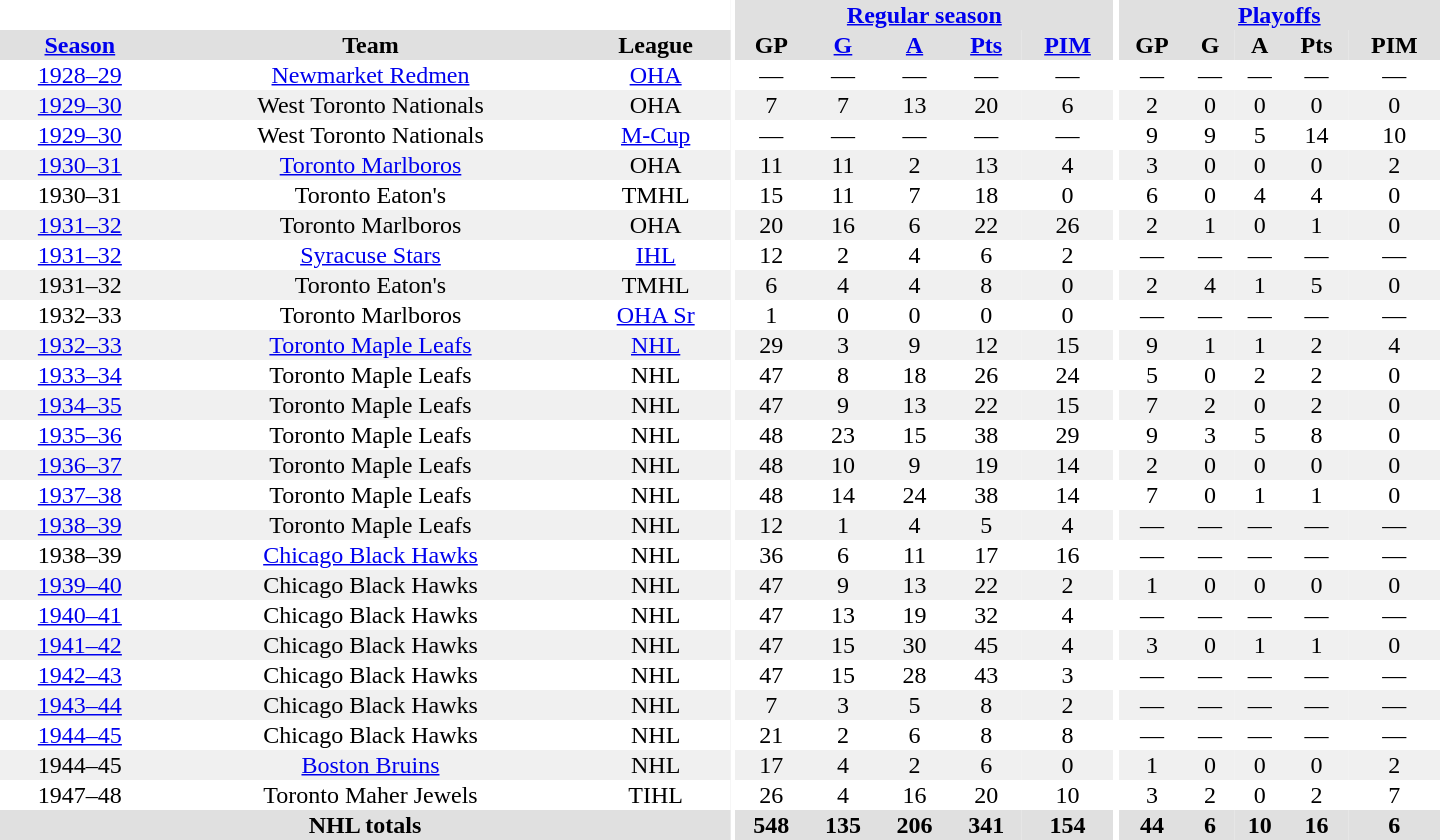<table border="0" cellpadding="1" cellspacing="0" style="text-align:center; width:60em">
<tr bgcolor="#e0e0e0">
<th colspan="3" bgcolor="#ffffff"></th>
<th rowspan="100" bgcolor="#ffffff"></th>
<th colspan="5"><a href='#'>Regular season</a></th>
<th rowspan="100" bgcolor="#ffffff"></th>
<th colspan="5"><a href='#'>Playoffs</a></th>
</tr>
<tr bgcolor="#e0e0e0">
<th><a href='#'>Season</a></th>
<th>Team</th>
<th>League</th>
<th>GP</th>
<th><a href='#'>G</a></th>
<th><a href='#'>A</a></th>
<th><a href='#'>Pts</a></th>
<th><a href='#'>PIM</a></th>
<th>GP</th>
<th>G</th>
<th>A</th>
<th>Pts</th>
<th>PIM</th>
</tr>
<tr>
<td><a href='#'>1928–29</a></td>
<td><a href='#'>Newmarket Redmen</a></td>
<td><a href='#'>OHA</a></td>
<td>—</td>
<td>—</td>
<td>—</td>
<td>—</td>
<td>—</td>
<td>—</td>
<td>—</td>
<td>—</td>
<td>—</td>
<td>—</td>
</tr>
<tr bgcolor="#f0f0f0">
<td><a href='#'>1929–30</a></td>
<td>West Toronto Nationals</td>
<td>OHA</td>
<td>7</td>
<td>7</td>
<td>13</td>
<td>20</td>
<td>6</td>
<td>2</td>
<td>0</td>
<td>0</td>
<td>0</td>
<td>0</td>
</tr>
<tr>
<td><a href='#'>1929–30</a></td>
<td>West Toronto Nationals</td>
<td><a href='#'>M-Cup</a></td>
<td>—</td>
<td>—</td>
<td>—</td>
<td>—</td>
<td>—</td>
<td>9</td>
<td>9</td>
<td>5</td>
<td>14</td>
<td>10</td>
</tr>
<tr bgcolor="#f0f0f0">
<td><a href='#'>1930–31</a></td>
<td><a href='#'>Toronto Marlboros</a></td>
<td>OHA</td>
<td>11</td>
<td>11</td>
<td>2</td>
<td>13</td>
<td>4</td>
<td>3</td>
<td>0</td>
<td>0</td>
<td>0</td>
<td>2</td>
</tr>
<tr>
<td>1930–31</td>
<td>Toronto Eaton's</td>
<td>TMHL</td>
<td>15</td>
<td>11</td>
<td>7</td>
<td>18</td>
<td>0</td>
<td>6</td>
<td>0</td>
<td>4</td>
<td>4</td>
<td>0</td>
</tr>
<tr bgcolor="#f0f0f0">
<td><a href='#'>1931–32</a></td>
<td>Toronto Marlboros</td>
<td>OHA</td>
<td>20</td>
<td>16</td>
<td>6</td>
<td>22</td>
<td>26</td>
<td>2</td>
<td>1</td>
<td>0</td>
<td>1</td>
<td>0</td>
</tr>
<tr>
<td><a href='#'>1931–32</a></td>
<td><a href='#'>Syracuse Stars</a></td>
<td><a href='#'>IHL</a></td>
<td>12</td>
<td>2</td>
<td>4</td>
<td>6</td>
<td>2</td>
<td>—</td>
<td>—</td>
<td>—</td>
<td>—</td>
<td>—</td>
</tr>
<tr bgcolor="#f0f0f0">
<td>1931–32</td>
<td>Toronto Eaton's</td>
<td>TMHL</td>
<td>6</td>
<td>4</td>
<td>4</td>
<td>8</td>
<td>0</td>
<td>2</td>
<td>4</td>
<td>1</td>
<td>5</td>
<td>0</td>
</tr>
<tr>
<td>1932–33</td>
<td>Toronto Marlboros</td>
<td><a href='#'>OHA Sr</a></td>
<td>1</td>
<td>0</td>
<td>0</td>
<td>0</td>
<td>0</td>
<td>—</td>
<td>—</td>
<td>—</td>
<td>—</td>
<td>—</td>
</tr>
<tr bgcolor="#f0f0f0">
<td><a href='#'>1932–33</a></td>
<td><a href='#'>Toronto Maple Leafs</a></td>
<td><a href='#'>NHL</a></td>
<td>29</td>
<td>3</td>
<td>9</td>
<td>12</td>
<td>15</td>
<td>9</td>
<td>1</td>
<td>1</td>
<td>2</td>
<td>4</td>
</tr>
<tr>
<td><a href='#'>1933–34</a></td>
<td>Toronto Maple Leafs</td>
<td>NHL</td>
<td>47</td>
<td>8</td>
<td>18</td>
<td>26</td>
<td>24</td>
<td>5</td>
<td>0</td>
<td>2</td>
<td>2</td>
<td>0</td>
</tr>
<tr bgcolor="#f0f0f0">
<td><a href='#'>1934–35</a></td>
<td>Toronto Maple Leafs</td>
<td>NHL</td>
<td>47</td>
<td>9</td>
<td>13</td>
<td>22</td>
<td>15</td>
<td>7</td>
<td>2</td>
<td>0</td>
<td>2</td>
<td>0</td>
</tr>
<tr>
<td><a href='#'>1935–36</a></td>
<td>Toronto Maple Leafs</td>
<td>NHL</td>
<td>48</td>
<td>23</td>
<td>15</td>
<td>38</td>
<td>29</td>
<td>9</td>
<td>3</td>
<td>5</td>
<td>8</td>
<td>0</td>
</tr>
<tr bgcolor="#f0f0f0">
<td><a href='#'>1936–37</a></td>
<td>Toronto Maple Leafs</td>
<td>NHL</td>
<td>48</td>
<td>10</td>
<td>9</td>
<td>19</td>
<td>14</td>
<td>2</td>
<td>0</td>
<td>0</td>
<td>0</td>
<td>0</td>
</tr>
<tr>
<td><a href='#'>1937–38</a></td>
<td>Toronto Maple Leafs</td>
<td>NHL</td>
<td>48</td>
<td>14</td>
<td>24</td>
<td>38</td>
<td>14</td>
<td>7</td>
<td>0</td>
<td>1</td>
<td>1</td>
<td>0</td>
</tr>
<tr bgcolor="#f0f0f0">
<td><a href='#'>1938–39</a></td>
<td>Toronto Maple Leafs</td>
<td>NHL</td>
<td>12</td>
<td>1</td>
<td>4</td>
<td>5</td>
<td>4</td>
<td>—</td>
<td>—</td>
<td>—</td>
<td>—</td>
<td>—</td>
</tr>
<tr>
<td>1938–39</td>
<td><a href='#'>Chicago Black Hawks</a></td>
<td>NHL</td>
<td>36</td>
<td>6</td>
<td>11</td>
<td>17</td>
<td>16</td>
<td>—</td>
<td>—</td>
<td>—</td>
<td>—</td>
<td>—</td>
</tr>
<tr bgcolor="#f0f0f0">
<td><a href='#'>1939–40</a></td>
<td>Chicago Black Hawks</td>
<td>NHL</td>
<td>47</td>
<td>9</td>
<td>13</td>
<td>22</td>
<td>2</td>
<td>1</td>
<td>0</td>
<td>0</td>
<td>0</td>
<td>0</td>
</tr>
<tr>
<td><a href='#'>1940–41</a></td>
<td>Chicago Black Hawks</td>
<td>NHL</td>
<td>47</td>
<td>13</td>
<td>19</td>
<td>32</td>
<td>4</td>
<td>—</td>
<td>—</td>
<td>—</td>
<td>—</td>
<td>—</td>
</tr>
<tr bgcolor="#f0f0f0">
<td><a href='#'>1941–42</a></td>
<td>Chicago Black Hawks</td>
<td>NHL</td>
<td>47</td>
<td>15</td>
<td>30</td>
<td>45</td>
<td>4</td>
<td>3</td>
<td>0</td>
<td>1</td>
<td>1</td>
<td>0</td>
</tr>
<tr>
<td><a href='#'>1942–43</a></td>
<td>Chicago Black Hawks</td>
<td>NHL</td>
<td>47</td>
<td>15</td>
<td>28</td>
<td>43</td>
<td>3</td>
<td>—</td>
<td>—</td>
<td>—</td>
<td>—</td>
<td>—</td>
</tr>
<tr bgcolor="#f0f0f0">
<td><a href='#'>1943–44</a></td>
<td>Chicago Black Hawks</td>
<td>NHL</td>
<td>7</td>
<td>3</td>
<td>5</td>
<td>8</td>
<td>2</td>
<td>—</td>
<td>—</td>
<td>—</td>
<td>—</td>
<td>—</td>
</tr>
<tr>
<td><a href='#'>1944–45</a></td>
<td>Chicago Black Hawks</td>
<td>NHL</td>
<td>21</td>
<td>2</td>
<td>6</td>
<td>8</td>
<td>8</td>
<td>—</td>
<td>—</td>
<td>—</td>
<td>—</td>
<td>—</td>
</tr>
<tr bgcolor="#f0f0f0">
<td>1944–45</td>
<td><a href='#'>Boston Bruins</a></td>
<td>NHL</td>
<td>17</td>
<td>4</td>
<td>2</td>
<td>6</td>
<td>0</td>
<td>1</td>
<td>0</td>
<td>0</td>
<td>0</td>
<td>2</td>
</tr>
<tr>
<td>1947–48</td>
<td>Toronto Maher Jewels</td>
<td>TIHL</td>
<td>26</td>
<td>4</td>
<td>16</td>
<td>20</td>
<td>10</td>
<td>3</td>
<td>2</td>
<td>0</td>
<td>2</td>
<td>7</td>
</tr>
<tr bgcolor="#e0e0e0">
<th colspan="3">NHL totals</th>
<th>548</th>
<th>135</th>
<th>206</th>
<th>341</th>
<th>154</th>
<th>44</th>
<th>6</th>
<th>10</th>
<th>16</th>
<th>6</th>
</tr>
</table>
